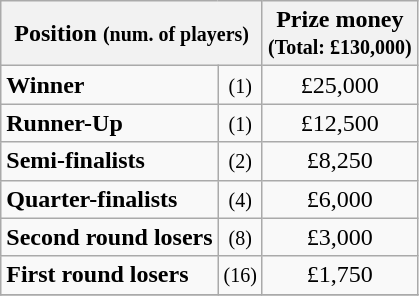<table class="wikitable">
<tr>
<th colspan=2>Position <small>(num. of players)</small></th>
<th>Prize money<br><small>(Total: £130,000)</small></th>
</tr>
<tr>
<td><strong>Winner</strong></td>
<td align=center><small>(1)</small></td>
<td align=center>£25,000</td>
</tr>
<tr>
<td><strong>Runner-Up</strong></td>
<td align=center><small>(1)</small></td>
<td align=center>£12,500</td>
</tr>
<tr>
<td><strong>Semi-finalists</strong></td>
<td align=center><small>(2)</small></td>
<td align=center>£8,250</td>
</tr>
<tr>
<td><strong>Quarter-finalists</strong></td>
<td align=center><small>(4)</small></td>
<td align=center>£6,000</td>
</tr>
<tr>
<td><strong>Second round losers</strong></td>
<td align=center><small>(8)</small></td>
<td align=center>£3,000</td>
</tr>
<tr>
<td><strong>First round losers</strong></td>
<td align=center><small>(16)</small></td>
<td align=center>£1,750</td>
</tr>
<tr>
</tr>
</table>
